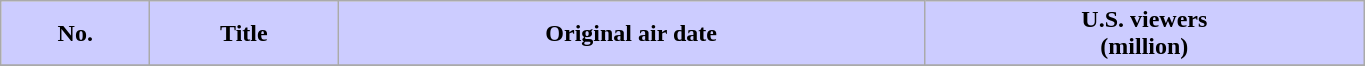<table class="wikitable plainrowheaders" width="72%">
<tr>
<th scope="col" style="background-color: #CCCCFF;">No.</th>
<th scope="col" style="background-color: #CCCCFF;">Title</th>
<th scope="col" style="background-color: #CCCCFF;">Original air date</th>
<th scope="col" style="background-color: #CCCCFF;">U.S. viewers<br>(million)</th>
</tr>
<tr>
</tr>
</table>
